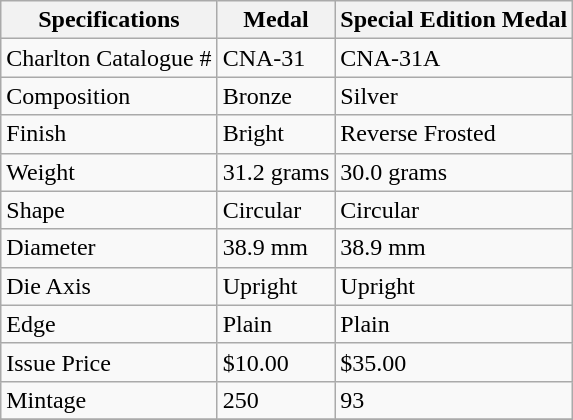<table class="wikitable">
<tr>
<th>Specifications</th>
<th>Medal</th>
<th>Special Edition Medal</th>
</tr>
<tr>
<td>Charlton Catalogue #</td>
<td>CNA-31</td>
<td>CNA-31A</td>
</tr>
<tr>
<td>Composition</td>
<td>Bronze</td>
<td>Silver</td>
</tr>
<tr>
<td>Finish</td>
<td>Bright</td>
<td>Reverse Frosted</td>
</tr>
<tr>
<td>Weight</td>
<td>31.2 grams</td>
<td>30.0 grams</td>
</tr>
<tr>
<td>Shape</td>
<td>Circular</td>
<td>Circular</td>
</tr>
<tr>
<td>Diameter</td>
<td>38.9 mm</td>
<td>38.9 mm</td>
</tr>
<tr>
<td>Die Axis</td>
<td>Upright</td>
<td>Upright</td>
</tr>
<tr>
<td>Edge</td>
<td>Plain</td>
<td>Plain</td>
</tr>
<tr>
<td>Issue Price</td>
<td>$10.00</td>
<td>$35.00</td>
</tr>
<tr>
<td>Mintage</td>
<td>250</td>
<td>93</td>
</tr>
<tr>
</tr>
</table>
